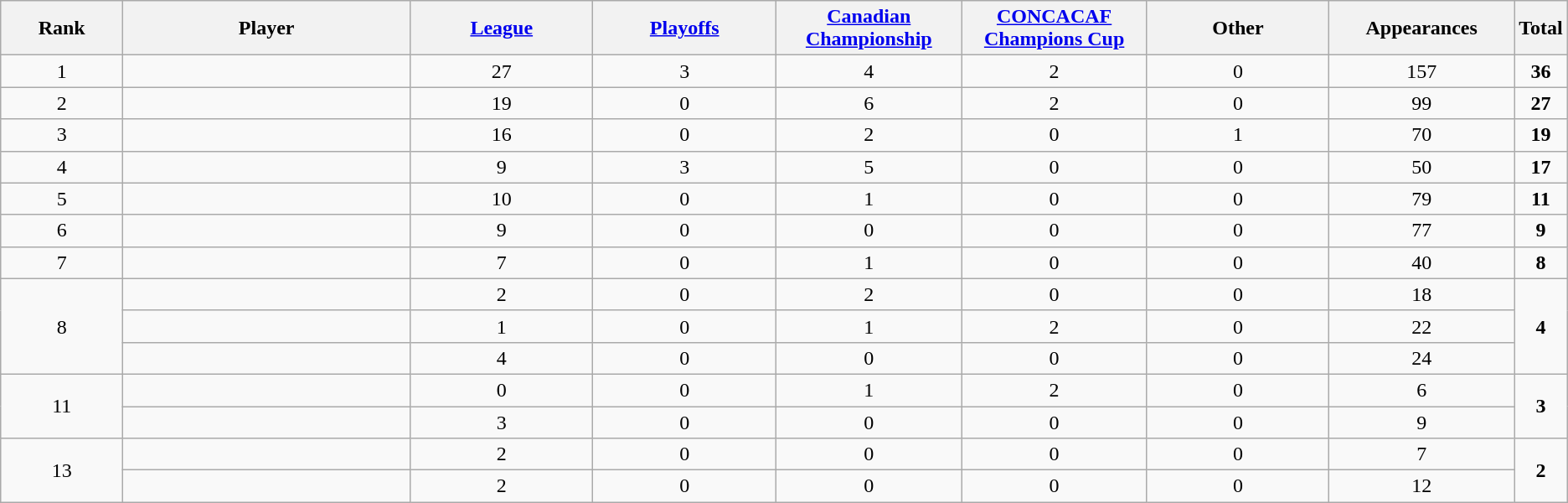<table class="wikitable sortable" style="text-align: center;">
<tr>
<th width=8%>Rank</th>
<th width=19%>Player</th>
<th width=12%><a href='#'>League</a></th>
<th width=12%><a href='#'>Playoffs</a></th>
<th width=12%><a href='#'>Canadian Championship</a></th>
<th width=12%><a href='#'>CONCACAF Champions Cup</a></th>
<th width=12%>Other</th>
<th width=12%>Appearances</th>
<th width=12%>Total</th>
</tr>
<tr>
<td>1</td>
<td style="text-align:left;"> </td>
<td>27</td>
<td>3</td>
<td>4</td>
<td>2</td>
<td>0</td>
<td>157</td>
<td><strong>36</strong></td>
</tr>
<tr>
<td>2</td>
<td style="text-align:left;"> </td>
<td>19</td>
<td>0</td>
<td>6</td>
<td>2</td>
<td>0</td>
<td>99</td>
<td><strong>27</strong></td>
</tr>
<tr>
<td>3</td>
<td style="text-align:left;"> <strong></strong></td>
<td>16</td>
<td>0</td>
<td>2</td>
<td>0</td>
<td>1</td>
<td>70</td>
<td><strong>19</strong></td>
</tr>
<tr>
<td>4</td>
<td style="text-align:left;"> </td>
<td>9</td>
<td>3</td>
<td>5</td>
<td>0</td>
<td>0</td>
<td>50</td>
<td><strong>17</strong></td>
</tr>
<tr>
<td>5</td>
<td style="text-align:left;"> </td>
<td>10</td>
<td>0</td>
<td>1</td>
<td>0</td>
<td>0</td>
<td>79</td>
<td><strong>11</strong></td>
</tr>
<tr>
<td>6</td>
<td style="text-align:left;"> </td>
<td>9</td>
<td>0</td>
<td>0</td>
<td>0</td>
<td>0</td>
<td>77</td>
<td><strong>9</strong></td>
</tr>
<tr>
<td>7</td>
<td style="text-align:left;"> </td>
<td>7</td>
<td>0</td>
<td>1</td>
<td>0</td>
<td>0</td>
<td>40</td>
<td><strong>8</strong></td>
</tr>
<tr>
<td rowspan="3">8</td>
<td style="text-align:left;"> <strong></strong></td>
<td>2</td>
<td>0</td>
<td>2</td>
<td>0</td>
<td>0</td>
<td>18</td>
<td rowspan="3"><strong>4</strong></td>
</tr>
<tr>
<td style="text-align:left;"> </td>
<td>1</td>
<td>0</td>
<td>1</td>
<td>2</td>
<td>0</td>
<td>22</td>
</tr>
<tr>
<td style="text-align:left;"> </td>
<td>4</td>
<td>0</td>
<td>0</td>
<td>0</td>
<td>0</td>
<td>24</td>
</tr>
<tr>
<td rowspan="2">11</td>
<td style="text-align:left;"> </td>
<td>0</td>
<td>0</td>
<td>1</td>
<td>2</td>
<td>0</td>
<td>6</td>
<td rowspan="2"><strong>3</strong></td>
</tr>
<tr>
<td style="text-align:left;"> </td>
<td>3</td>
<td>0</td>
<td>0</td>
<td>0</td>
<td>0</td>
<td>9</td>
</tr>
<tr>
<td rowspan="2">13</td>
<td style="text-align:left;"> </td>
<td>2</td>
<td>0</td>
<td>0</td>
<td>0</td>
<td>0</td>
<td>7</td>
<td rowspan="2"><strong>2</strong></td>
</tr>
<tr>
<td style="text-align:left;"> </td>
<td>2</td>
<td>0</td>
<td>0</td>
<td>0</td>
<td>0</td>
<td>12</td>
</tr>
</table>
